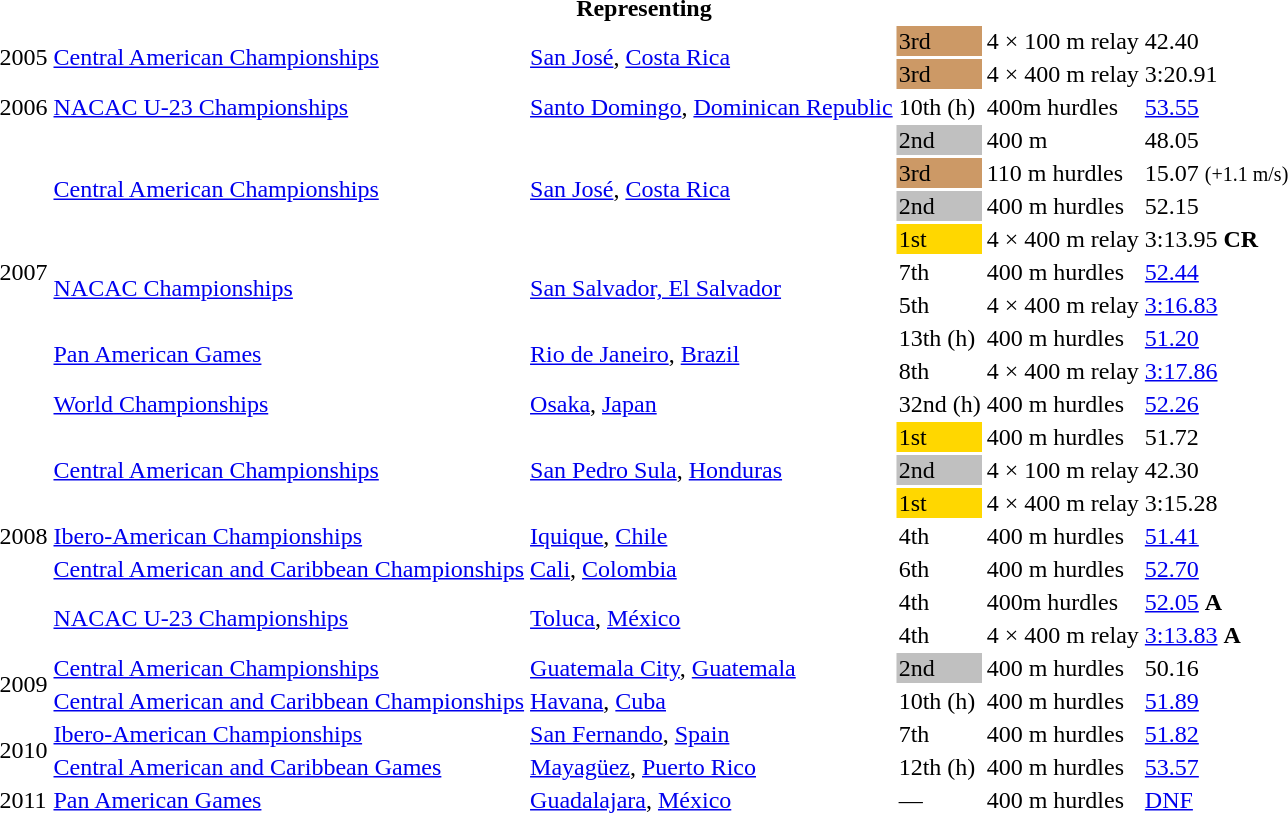<table>
<tr>
<th colspan="6">Representing </th>
</tr>
<tr>
<td rowspan="2">2005</td>
<td rowspan="2"><a href='#'>Central American Championships</a></td>
<td rowspan="2"><a href='#'>San José</a>, <a href='#'>Costa Rica</a></td>
<td bgcolor=cc9966>3rd</td>
<td>4 × 100 m relay</td>
<td>42.40</td>
</tr>
<tr>
<td bgcolor=cc9966>3rd</td>
<td>4 × 400 m relay</td>
<td>3:20.91</td>
</tr>
<tr>
<td>2006</td>
<td><a href='#'>NACAC U-23 Championships</a></td>
<td><a href='#'>Santo Domingo</a>, <a href='#'>Dominican Republic</a></td>
<td>10th (h)</td>
<td>400m hurdles</td>
<td><a href='#'>53.55</a></td>
</tr>
<tr>
<td rowspan="9">2007</td>
<td rowspan="4"><a href='#'>Central American Championships</a></td>
<td rowspan="4"><a href='#'>San José</a>, <a href='#'>Costa Rica</a></td>
<td bgcolor=silver>2nd</td>
<td>400 m</td>
<td>48.05</td>
</tr>
<tr>
<td bgcolor=cc9966>3rd</td>
<td>110 m hurdles</td>
<td>15.07 <small>(+1.1 m/s)</small></td>
</tr>
<tr>
<td bgcolor=silver>2nd</td>
<td>400 m hurdles</td>
<td>52.15</td>
</tr>
<tr>
<td bgcolor=gold>1st</td>
<td>4 × 400 m relay</td>
<td>3:13.95 <strong>CR</strong></td>
</tr>
<tr>
<td rowspan="2"><a href='#'>NACAC Championships</a></td>
<td rowspan="2"><a href='#'>San Salvador, El Salvador</a></td>
<td>7th</td>
<td>400 m hurdles</td>
<td><a href='#'>52.44</a></td>
</tr>
<tr>
<td>5th</td>
<td>4 × 400 m relay</td>
<td><a href='#'>3:16.83</a></td>
</tr>
<tr>
<td rowspan="2"><a href='#'>Pan American Games</a></td>
<td rowspan="2"><a href='#'>Rio de Janeiro</a>, <a href='#'>Brazil</a></td>
<td>13th (h)</td>
<td>400 m hurdles</td>
<td><a href='#'>51.20</a></td>
</tr>
<tr>
<td>8th</td>
<td>4 × 400 m relay</td>
<td><a href='#'>3:17.86</a></td>
</tr>
<tr>
<td><a href='#'>World Championships</a></td>
<td><a href='#'>Osaka</a>, <a href='#'>Japan</a></td>
<td>32nd (h)</td>
<td>400 m hurdles</td>
<td><a href='#'>52.26</a></td>
</tr>
<tr>
<td rowspan="7">2008</td>
<td rowspan="3"><a href='#'>Central American Championships</a></td>
<td rowspan="3"><a href='#'>San Pedro Sula</a>, <a href='#'>Honduras</a></td>
<td bgcolor=gold>1st</td>
<td>400 m hurdles</td>
<td>51.72</td>
</tr>
<tr>
<td bgcolor=silver>2nd</td>
<td>4 × 100 m relay</td>
<td>42.30</td>
</tr>
<tr>
<td bgcolor=gold>1st</td>
<td>4 × 400 m relay</td>
<td>3:15.28</td>
</tr>
<tr>
<td><a href='#'>Ibero-American Championships</a></td>
<td><a href='#'>Iquique</a>, <a href='#'>Chile</a></td>
<td>4th</td>
<td>400 m hurdles</td>
<td><a href='#'>51.41</a></td>
</tr>
<tr>
<td><a href='#'>Central American and Caribbean Championships</a></td>
<td><a href='#'>Cali</a>, <a href='#'>Colombia</a></td>
<td>6th</td>
<td>400 m hurdles</td>
<td><a href='#'>52.70</a></td>
</tr>
<tr>
<td rowspan=2><a href='#'>NACAC U-23 Championships</a></td>
<td rowspan=2><a href='#'>Toluca</a>, <a href='#'>México</a></td>
<td>4th</td>
<td>400m hurdles</td>
<td><a href='#'>52.05</a> <strong>A</strong></td>
</tr>
<tr>
<td>4th</td>
<td>4 × 400 m relay</td>
<td><a href='#'>3:13.83</a> <strong>A</strong></td>
</tr>
<tr>
<td rowspan="2">2009</td>
<td><a href='#'>Central American Championships</a></td>
<td><a href='#'>Guatemala City</a>, <a href='#'>Guatemala</a></td>
<td bgcolor=silver>2nd</td>
<td>400 m hurdles</td>
<td>50.16</td>
</tr>
<tr>
<td><a href='#'>Central American and Caribbean Championships</a></td>
<td><a href='#'>Havana</a>, <a href='#'>Cuba</a></td>
<td>10th (h)</td>
<td>400 m hurdles</td>
<td><a href='#'>51.89</a></td>
</tr>
<tr>
<td rowspan="2">2010</td>
<td><a href='#'>Ibero-American Championships</a></td>
<td><a href='#'>San Fernando</a>, <a href='#'>Spain</a></td>
<td>7th</td>
<td>400 m hurdles</td>
<td><a href='#'>51.82</a></td>
</tr>
<tr>
<td><a href='#'>Central American and Caribbean Games</a></td>
<td><a href='#'>Mayagüez</a>, <a href='#'>Puerto Rico</a></td>
<td>12th (h)</td>
<td>400 m hurdles</td>
<td><a href='#'>53.57</a></td>
</tr>
<tr>
<td>2011</td>
<td><a href='#'>Pan American Games</a></td>
<td><a href='#'>Guadalajara</a>, <a href='#'>México</a></td>
<td>—</td>
<td>400 m hurdles</td>
<td><a href='#'>DNF</a></td>
</tr>
</table>
